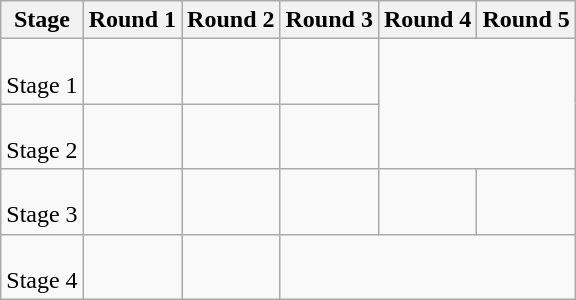<table class="wikitable">
<tr>
<th>Stage</th>
<th>Round 1</th>
<th>Round 2</th>
<th>Round 3</th>
<th>Round 4</th>
<th>Round 5</th>
</tr>
<tr>
<td><br>Stage 1</td>
<td><br></td>
<td><br></td>
<td><br></td>
</tr>
<tr>
<td><br>Stage 2</td>
<td><br></td>
<td></td>
<td></td>
</tr>
<tr>
<td><br>Stage 3</td>
<td></td>
<td><br></td>
<td><br></td>
<td><br></td>
<td><br></td>
</tr>
<tr>
<td><br>Stage 4</td>
<td><br></td>
<td><br></td>
</tr>
</table>
